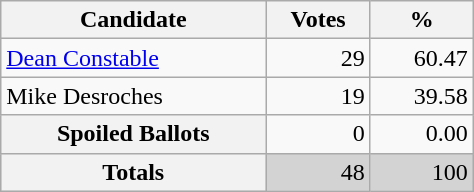<table class="wikitable" width="25%">
<tr>
<th>Candidate</th>
<th>Votes</th>
<th>%</th>
</tr>
<tr>
<td><a href='#'>Dean Constable</a></td>
<td align="right">29</td>
<td align="right">60.47</td>
</tr>
<tr>
<td>Mike Desroches</td>
<td align="right">19</td>
<td align="right">39.58</td>
</tr>
<tr>
<th>Spoiled Ballots</th>
<td align="right">0</td>
<td align="right">0.00</td>
</tr>
<tr bgcolor=lightgrey>
<th>Totals</th>
<td align="right">48</td>
<td align="right">100</td>
</tr>
</table>
